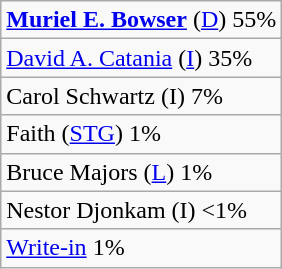<table class="wikitable">
<tr>
<td><strong><a href='#'>Muriel E. Bowser</a></strong> (<a href='#'>D</a>) 55%</td>
</tr>
<tr>
<td><a href='#'>David A. Catania</a> (<a href='#'>I</a>) 35%</td>
</tr>
<tr>
<td>Carol Schwartz (I) 7%</td>
</tr>
<tr>
<td>Faith (<a href='#'>STG</a>) 1%</td>
</tr>
<tr>
<td>Bruce Majors (<a href='#'>L</a>) 1%</td>
</tr>
<tr>
<td>Nestor Djonkam (I) <1%</td>
</tr>
<tr>
<td><a href='#'>Write-in</a> 1%</td>
</tr>
</table>
